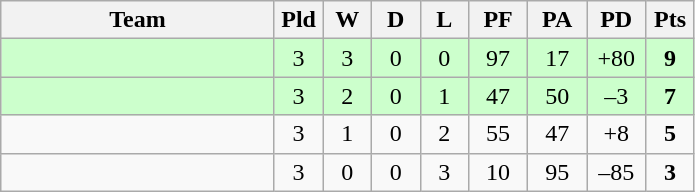<table class="wikitable" style="text-align:center;">
<tr>
<th width=175>Team</th>
<th width=25 abbr="Played">Pld</th>
<th width=25 abbr="Won">W</th>
<th width=25 abbr="Drawn">D</th>
<th width=25 abbr="Lost">L</th>
<th width=32 abbr="Points for">PF</th>
<th width=32 abbr="Points against">PA</th>
<th width=32 abbr="Points difference">PD</th>
<th width=25 abbr="Points">Pts</th>
</tr>
<tr bgcolor=ccffcc>
<td align=left></td>
<td>3</td>
<td>3</td>
<td>0</td>
<td>0</td>
<td>97</td>
<td>17</td>
<td>+80</td>
<td><strong>9</strong></td>
</tr>
<tr bgcolor=ccffcc>
<td align=left></td>
<td>3</td>
<td>2</td>
<td>0</td>
<td>1</td>
<td>47</td>
<td>50</td>
<td>–3</td>
<td><strong>7</strong></td>
</tr>
<tr>
<td align=left></td>
<td>3</td>
<td>1</td>
<td>0</td>
<td>2</td>
<td>55</td>
<td>47</td>
<td>+8</td>
<td><strong>5</strong></td>
</tr>
<tr>
<td align=left></td>
<td>3</td>
<td>0</td>
<td>0</td>
<td>3</td>
<td>10</td>
<td>95</td>
<td>–85</td>
<td><strong>3</strong></td>
</tr>
</table>
